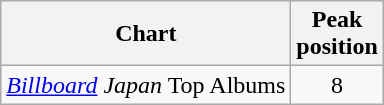<table class="wikitable sortable">
<tr>
<th>Chart</th>
<th>Peak<br>position</th>
</tr>
<tr>
<td><em><a href='#'>Billboard</a> Japan</em> Top Albums</td>
<td align="center">8</td>
</tr>
</table>
